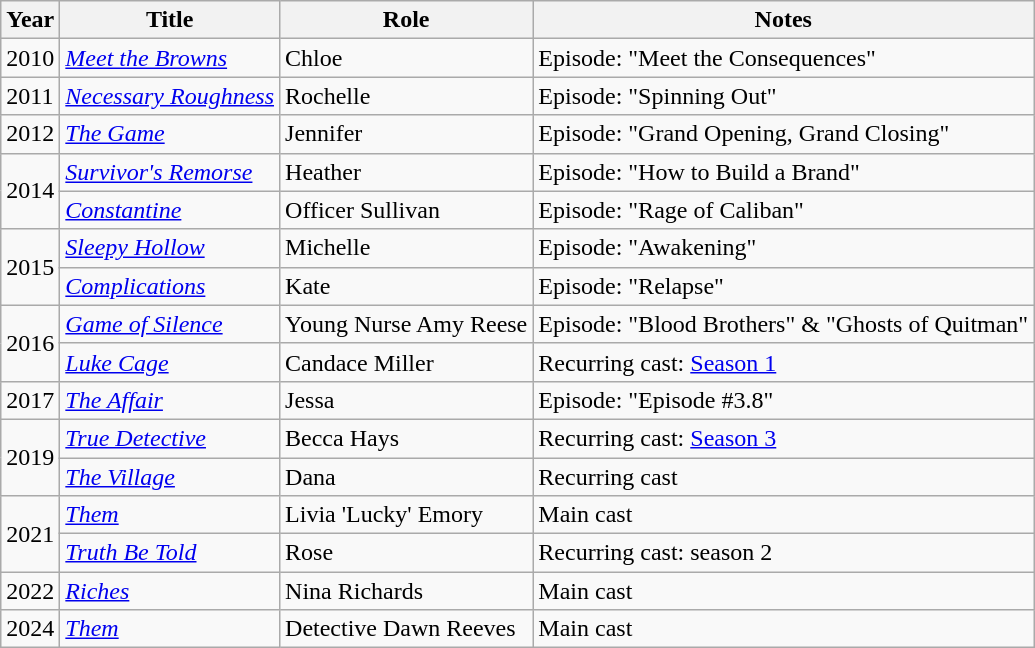<table class="wikitable sortable">
<tr>
<th>Year</th>
<th>Title</th>
<th>Role</th>
<th class="unsortable">Notes</th>
</tr>
<tr>
<td>2010</td>
<td><em><a href='#'>Meet the Browns</a></em></td>
<td>Chloe</td>
<td>Episode: "Meet the Consequences"</td>
</tr>
<tr>
<td>2011</td>
<td><em><a href='#'>Necessary Roughness</a></em></td>
<td>Rochelle</td>
<td>Episode: "Spinning Out"</td>
</tr>
<tr>
<td>2012</td>
<td><em><a href='#'>The Game</a></em></td>
<td>Jennifer</td>
<td>Episode: "Grand Opening, Grand Closing"</td>
</tr>
<tr>
<td rowspan="2">2014</td>
<td><em><a href='#'>Survivor's Remorse</a></em></td>
<td>Heather</td>
<td>Episode: "How to Build a Brand"</td>
</tr>
<tr>
<td><em><a href='#'>Constantine</a></em></td>
<td>Officer Sullivan</td>
<td>Episode: "Rage of Caliban"</td>
</tr>
<tr>
<td rowspan="2">2015</td>
<td><em><a href='#'>Sleepy Hollow</a></em></td>
<td>Michelle</td>
<td>Episode: "Awakening"</td>
</tr>
<tr>
<td><em><a href='#'>Complications</a></em></td>
<td>Kate</td>
<td>Episode: "Relapse"</td>
</tr>
<tr>
<td rowspan="2">2016</td>
<td><em><a href='#'>Game of Silence</a></em></td>
<td>Young Nurse Amy Reese</td>
<td>Episode: "Blood Brothers" & "Ghosts of Quitman"</td>
</tr>
<tr>
<td><em><a href='#'>Luke Cage</a></em></td>
<td>Candace Miller</td>
<td>Recurring cast: <a href='#'>Season 1</a></td>
</tr>
<tr>
<td>2017</td>
<td><em><a href='#'>The Affair</a></em></td>
<td>Jessa</td>
<td>Episode: "Episode #3.8"</td>
</tr>
<tr>
<td rowspan="2">2019</td>
<td><em><a href='#'>True Detective</a></em></td>
<td>Becca Hays</td>
<td>Recurring cast: <a href='#'>Season 3</a></td>
</tr>
<tr>
<td><em><a href='#'>The Village</a></em></td>
<td>Dana</td>
<td>Recurring cast</td>
</tr>
<tr>
<td rowspan="2">2021</td>
<td><em><a href='#'>Them</a></em></td>
<td>Livia 'Lucky' Emory</td>
<td>Main cast</td>
</tr>
<tr>
<td><em><a href='#'>Truth Be Told</a></em></td>
<td>Rose</td>
<td>Recurring cast: season 2</td>
</tr>
<tr>
<td>2022</td>
<td><em><a href='#'>Riches</a></em></td>
<td>Nina Richards</td>
<td>Main cast</td>
</tr>
<tr>
<td>2024</td>
<td><em><a href='#'>Them</a></em></td>
<td>Detective Dawn Reeves</td>
<td>Main cast</td>
</tr>
</table>
